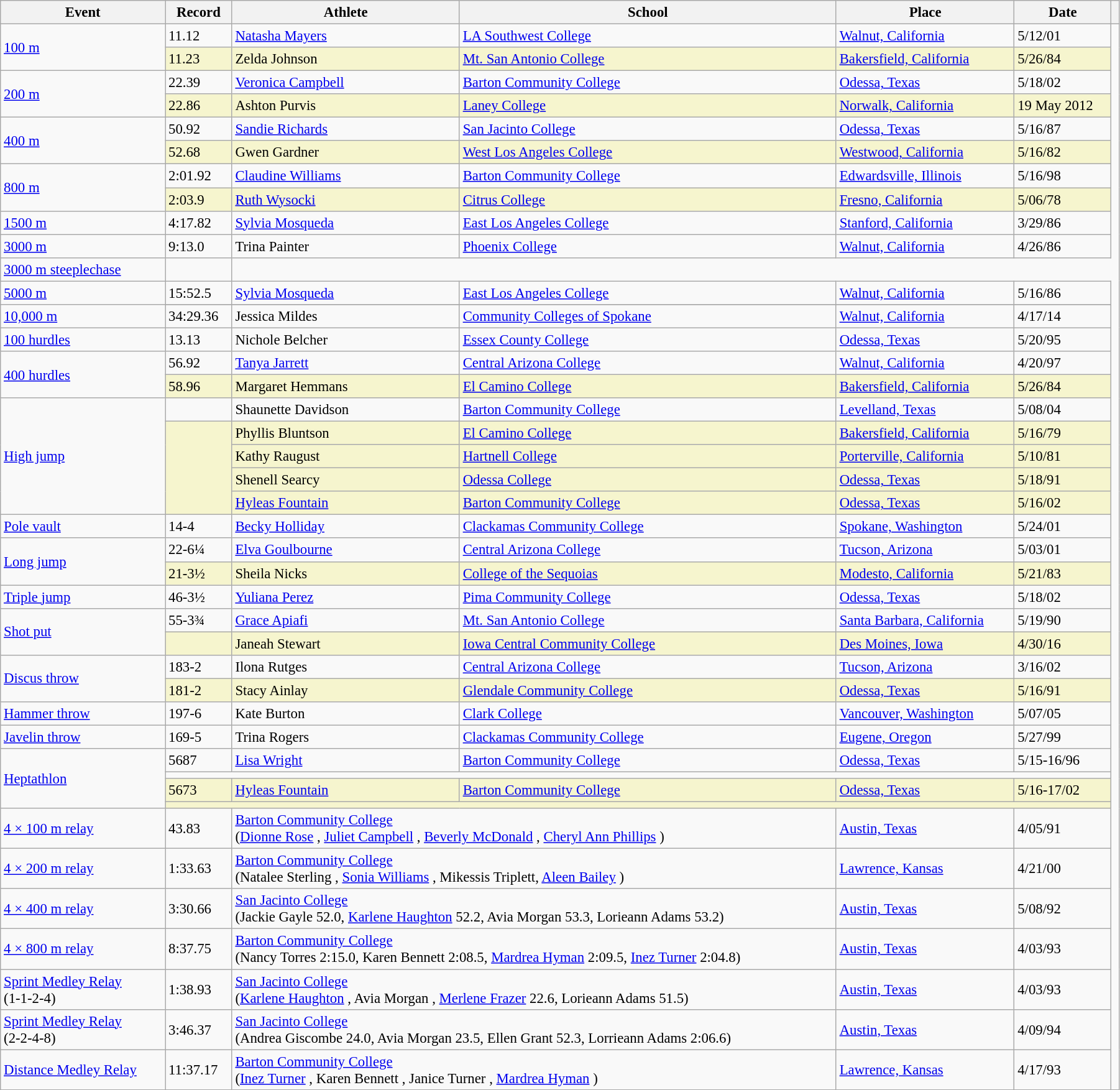<table class="wikitable" style="font-size: 95%; width: 95%;">
<tr>
<th>Event</th>
<th>Record</th>
<th>Athlete</th>
<th>School</th>
<th>Place</th>
<th>Date</th>
<th></th>
</tr>
<tr>
<td rowspan=2><a href='#'>100 m</a></td>
<td>11.12</td>
<td><a href='#'>Natasha Mayers</a> </td>
<td><a href='#'>LA Southwest College</a></td>
<td><a href='#'>Walnut, California</a></td>
<td>5/12/01</td>
</tr>
<tr bgcolor=#f6F5CE>
<td>11.23</td>
<td>Zelda Johnson</td>
<td><a href='#'>Mt. San Antonio College</a></td>
<td><a href='#'>Bakersfield, California</a></td>
<td>5/26/84</td>
</tr>
<tr>
<td rowspan=2><a href='#'>200 m</a></td>
<td>22.39</td>
<td><a href='#'>Veronica Campbell</a> </td>
<td><a href='#'>Barton Community College</a></td>
<td><a href='#'>Odessa, Texas</a></td>
<td>5/18/02</td>
</tr>
<tr bgcolor=#f6F5CE>
<td>22.86</td>
<td>Ashton Purvis</td>
<td><a href='#'>Laney College</a></td>
<td><a href='#'>Norwalk, California</a></td>
<td>19 May 2012</td>
</tr>
<tr>
<td rowspan=2><a href='#'>400 m</a></td>
<td>50.92</td>
<td><a href='#'>Sandie Richards</a> </td>
<td><a href='#'>San Jacinto College</a></td>
<td><a href='#'>Odessa, Texas</a></td>
<td>5/16/87</td>
</tr>
<tr bgcolor=#f6F5CE>
<td>52.68</td>
<td>Gwen Gardner</td>
<td><a href='#'>West Los Angeles College</a></td>
<td><a href='#'>Westwood, California</a></td>
<td>5/16/82</td>
</tr>
<tr>
<td rowspan=2><a href='#'>800 m</a></td>
<td>2:01.92</td>
<td><a href='#'>Claudine Williams</a> </td>
<td><a href='#'>Barton Community College</a></td>
<td><a href='#'>Edwardsville, Illinois</a></td>
<td>5/16/98</td>
</tr>
<tr bgcolor=#f6F5CE>
<td>2:03.9</td>
<td><a href='#'>Ruth Wysocki</a></td>
<td><a href='#'>Citrus College</a></td>
<td><a href='#'>Fresno, California</a></td>
<td>5/06/78</td>
</tr>
<tr>
<td><a href='#'>1500 m</a></td>
<td>4:17.82</td>
<td><a href='#'>Sylvia Mosqueda</a></td>
<td><a href='#'>East Los Angeles College</a></td>
<td><a href='#'>Stanford, California</a></td>
<td>3/29/86</td>
</tr>
<tr>
<td><a href='#'>3000 m</a></td>
<td>9:13.0</td>
<td>Trina Painter</td>
<td><a href='#'>Phoenix College</a></td>
<td><a href='#'>Walnut, California</a></td>
<td>4/26/86</td>
</tr>
<tr>
<td><a href='#'>3000 m steeplechase</a></td>
<td></td>
</tr>
<tr>
<td><a href='#'>5000 m</a></td>
<td>15:52.5</td>
<td><a href='#'>Sylvia Mosqueda</a></td>
<td><a href='#'>East Los Angeles College</a></td>
<td><a href='#'>Walnut, California</a></td>
<td>5/16/86</td>
</tr>
<tr>
<td rowspan=2><a href='#'>10,000 m</a></td>
</tr>
<tr>
<td>34:29.36</td>
<td>Jessica Mildes</td>
<td><a href='#'>Community Colleges of Spokane</a></td>
<td><a href='#'>Walnut, California</a></td>
<td>4/17/14</td>
</tr>
<tr>
<td><a href='#'>100 hurdles</a></td>
<td>13.13</td>
<td>Nichole Belcher</td>
<td><a href='#'>Essex County College</a></td>
<td><a href='#'>Odessa, Texas</a></td>
<td>5/20/95</td>
</tr>
<tr>
<td rowspan=2><a href='#'>400 hurdles</a></td>
<td>56.92</td>
<td><a href='#'>Tanya Jarrett</a> </td>
<td><a href='#'>Central Arizona College</a></td>
<td><a href='#'>Walnut, California</a></td>
<td>4/20/97</td>
</tr>
<tr bgcolor=#f6F5CE>
<td>58.96</td>
<td>Margaret Hemmans</td>
<td><a href='#'>El Camino College</a></td>
<td><a href='#'>Bakersfield, California</a></td>
<td>5/26/84</td>
</tr>
<tr>
<td rowspan=5><a href='#'>High jump</a></td>
<td></td>
<td>Shaunette Davidson </td>
<td><a href='#'>Barton Community College</a></td>
<td><a href='#'>Levelland, Texas</a></td>
<td>5/08/04</td>
</tr>
<tr bgcolor=#f6F5CE>
<td rowspan=4></td>
<td>Phyllis Bluntson</td>
<td><a href='#'>El Camino College</a></td>
<td><a href='#'>Bakersfield, California</a></td>
<td>5/16/79</td>
</tr>
<tr bgcolor=#f6F5CE>
<td>Kathy Raugust</td>
<td><a href='#'>Hartnell College</a></td>
<td><a href='#'>Porterville, California</a></td>
<td>5/10/81</td>
</tr>
<tr bgcolor=#f6F5CE>
<td>Shenell Searcy</td>
<td><a href='#'>Odessa College</a></td>
<td><a href='#'>Odessa, Texas</a></td>
<td>5/18/91</td>
</tr>
<tr bgcolor=#f6F5CE>
<td><a href='#'>Hyleas Fountain</a></td>
<td><a href='#'>Barton Community College</a></td>
<td><a href='#'>Odessa, Texas</a></td>
<td>5/16/02</td>
</tr>
<tr>
<td><a href='#'>Pole vault</a></td>
<td>14-4</td>
<td><a href='#'>Becky Holliday</a></td>
<td><a href='#'>Clackamas Community College</a></td>
<td><a href='#'>Spokane, Washington</a></td>
<td>5/24/01</td>
</tr>
<tr>
<td rowspan=2><a href='#'>Long jump</a></td>
<td 6.86>22-6¼</td>
<td><a href='#'>Elva Goulbourne</a> </td>
<td><a href='#'>Central Arizona College</a></td>
<td><a href='#'>Tucson, Arizona</a></td>
<td>5/03/01</td>
</tr>
<tr bgcolor=#f6F5CE>
<td 6.49>21-3½</td>
<td>Sheila Nicks</td>
<td><a href='#'>College of the Sequoias</a></td>
<td><a href='#'>Modesto, California</a></td>
<td>5/21/83</td>
</tr>
<tr>
<td><a href='#'>Triple jump</a></td>
<td 14.10>46-3½</td>
<td><a href='#'>Yuliana Perez</a></td>
<td><a href='#'>Pima Community College</a></td>
<td><a href='#'>Odessa, Texas</a></td>
<td>5/18/02</td>
</tr>
<tr>
<td rowspan=2><a href='#'>Shot put</a></td>
<td 16.86>55-3¾</td>
<td><a href='#'>Grace Apiafi</a> </td>
<td><a href='#'>Mt. San Antonio College</a></td>
<td><a href='#'>Santa Barbara, California</a></td>
<td>5/19/90</td>
</tr>
<tr bgcolor=#f6F5CE>
<td></td>
<td>Janeah Stewart</td>
<td><a href='#'>Iowa Central Community College</a></td>
<td><a href='#'>Des Moines, Iowa</a></td>
<td>4/30/16</td>
</tr>
<tr>
<td rowspan=2><a href='#'>Discus throw</a></td>
<td 55.84>183-2</td>
<td>Ilona Rutges</td>
<td><a href='#'>Central Arizona College</a></td>
<td><a href='#'>Tucson, Arizona</a></td>
<td>3/16/02</td>
</tr>
<tr bgcolor=#f6F5CE>
<td 55.22>181-2</td>
<td>Stacy Ainlay</td>
<td><a href='#'>Glendale Community College</a></td>
<td><a href='#'>Odessa, Texas</a></td>
<td>5/16/91</td>
</tr>
<tr>
<td><a href='#'>Hammer throw</a></td>
<td 60.20>197-6</td>
<td>Kate Burton</td>
<td><a href='#'>Clark College</a></td>
<td><a href='#'>Vancouver, Washington</a></td>
<td>5/07/05</td>
</tr>
<tr>
<td><a href='#'>Javelin throw</a></td>
<td 51.64>169-5</td>
<td>Trina Rogers</td>
<td><a href='#'>Clackamas Community College</a></td>
<td><a href='#'>Eugene, Oregon</a></td>
<td>5/27/99</td>
</tr>
<tr>
<td rowspan=4><a href='#'>Heptathlon</a></td>
<td>5687</td>
<td><a href='#'>Lisa Wright</a> </td>
<td><a href='#'>Barton Community College</a></td>
<td><a href='#'>Odessa, Texas</a></td>
<td>5/15-16/96</td>
</tr>
<tr>
<td colspan=5></td>
</tr>
<tr bgcolor=#f6F5CE>
<td>5673</td>
<td><a href='#'>Hyleas Fountain</a></td>
<td><a href='#'>Barton Community College</a></td>
<td><a href='#'>Odessa, Texas</a></td>
<td>5/16-17/02</td>
</tr>
<tr bgcolor=#f6F5CE>
<td colspan=5></td>
</tr>
<tr>
<td><a href='#'>4 × 100 m relay</a></td>
<td>43.83</td>
<td colspan=2><a href='#'>Barton Community College</a><br> (<a href='#'>Dionne Rose</a> , <a href='#'>Juliet Campbell</a> , <a href='#'>Beverly McDonald</a> , <a href='#'>Cheryl Ann Phillips</a> )</td>
<td><a href='#'>Austin, Texas</a></td>
<td>4/05/91</td>
</tr>
<tr>
<td><a href='#'>4 × 200 m relay</a></td>
<td>1:33.63</td>
<td colspan=2><a href='#'>Barton Community College</a><br>(Natalee Sterling , <a href='#'>Sonia Williams</a> , Mikessis Triplett, <a href='#'>Aleen Bailey</a> )</td>
<td><a href='#'>Lawrence, Kansas</a></td>
<td>4/21/00</td>
</tr>
<tr>
<td><a href='#'>4 × 400 m relay</a></td>
<td>3:30.66</td>
<td colspan=2><a href='#'>San Jacinto College</a><br>(Jackie Gayle  52.0, <a href='#'>Karlene Haughton</a>  52.2, Avia Morgan  53.3, Lorieann Adams  53.2)</td>
<td><a href='#'>Austin, Texas</a></td>
<td>5/08/92</td>
</tr>
<tr>
<td><a href='#'>4 × 800 m relay</a></td>
<td>8:37.75</td>
<td colspan=2><a href='#'>Barton Community College</a><br>(Nancy Torres 2:15.0, Karen Bennett  2:08.5, <a href='#'>Mardrea Hyman</a>  2:09.5, <a href='#'>Inez Turner</a>  2:04.8)</td>
<td><a href='#'>Austin, Texas</a></td>
<td>4/03/93</td>
</tr>
<tr>
<td><a href='#'>Sprint Medley Relay</a><br>(1-1-2-4)</td>
<td>1:38.93</td>
<td colspan=2><a href='#'>San Jacinto College</a><br>(<a href='#'>Karlene Haughton</a> , Avia Morgan , <a href='#'>Merlene Frazer</a>  22.6, Lorieann Adams  51.5)</td>
<td><a href='#'>Austin, Texas</a></td>
<td>4/03/93</td>
</tr>
<tr>
<td><a href='#'>Sprint Medley Relay</a><br>(2-2-4-8)</td>
<td>3:46.37</td>
<td colspan=2><a href='#'>San Jacinto College</a><br>(Andrea Giscombe  24.0, Avia Morgan  23.5, Ellen Grant  52.3, Lorrieann Adams  2:06.6)</td>
<td><a href='#'>Austin, Texas</a></td>
<td>4/09/94</td>
</tr>
<tr>
<td><a href='#'>Distance Medley Relay</a></td>
<td>11:37.17</td>
<td colspan=2><a href='#'>Barton Community College</a><br>(<a href='#'>Inez Turner</a> , Karen Bennett , Janice Turner , <a href='#'>Mardrea Hyman</a> )</td>
<td><a href='#'>Lawrence, Kansas</a></td>
<td>4/17/93</td>
</tr>
</table>
